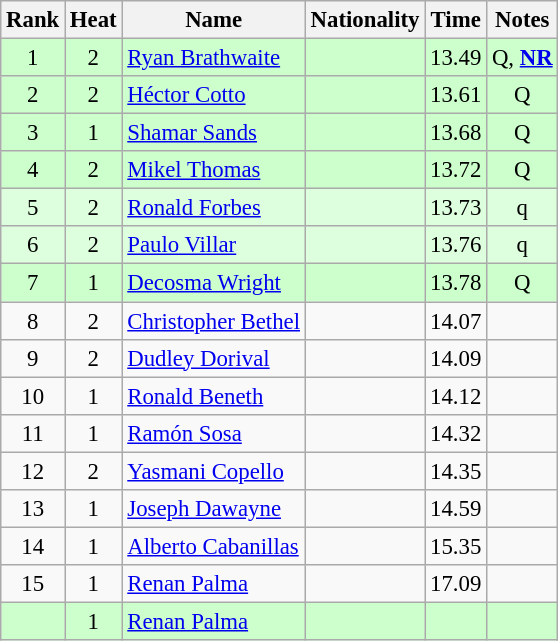<table class="wikitable sortable" style="text-align:center; font-size:95%">
<tr>
<th>Rank</th>
<th>Heat</th>
<th>Name</th>
<th>Nationality</th>
<th>Time</th>
<th>Notes</th>
</tr>
<tr bgcolor=ccffcc>
<td>1</td>
<td>2</td>
<td align=left><a href='#'>Ryan Brathwaite</a></td>
<td align=left></td>
<td>13.49</td>
<td>Q, <strong><a href='#'>NR</a></strong></td>
</tr>
<tr bgcolor=ccffcc>
<td>2</td>
<td>2</td>
<td align=left><a href='#'>Héctor Cotto</a></td>
<td align=left></td>
<td>13.61</td>
<td>Q</td>
</tr>
<tr bgcolor=ccffcc>
<td>3</td>
<td>1</td>
<td align=left><a href='#'>Shamar Sands</a></td>
<td align=left></td>
<td>13.68</td>
<td>Q</td>
</tr>
<tr bgcolor=ccffcc>
<td>4</td>
<td>2</td>
<td align=left><a href='#'>Mikel Thomas</a></td>
<td align=left></td>
<td>13.72</td>
<td>Q</td>
</tr>
<tr bgcolor=ddffdd>
<td>5</td>
<td>2</td>
<td align=left><a href='#'>Ronald Forbes</a></td>
<td align=left></td>
<td>13.73</td>
<td>q</td>
</tr>
<tr bgcolor=ddffdd>
<td>6</td>
<td>2</td>
<td align=left><a href='#'>Paulo Villar</a></td>
<td align=left></td>
<td>13.76</td>
<td>q</td>
</tr>
<tr bgcolor=ccffcc>
<td>7</td>
<td>1</td>
<td align=left><a href='#'>Decosma Wright</a></td>
<td align=left></td>
<td>13.78</td>
<td>Q</td>
</tr>
<tr>
<td>8</td>
<td>2</td>
<td align=left><a href='#'>Christopher Bethel</a></td>
<td align=left></td>
<td>14.07</td>
<td></td>
</tr>
<tr>
<td>9</td>
<td>2</td>
<td align=left><a href='#'>Dudley Dorival</a></td>
<td align=left></td>
<td>14.09</td>
<td></td>
</tr>
<tr>
<td>10</td>
<td>1</td>
<td align=left><a href='#'>Ronald Beneth</a></td>
<td align=left></td>
<td>14.12</td>
<td></td>
</tr>
<tr>
<td>11</td>
<td>1</td>
<td align=left><a href='#'>Ramón Sosa</a></td>
<td align=left></td>
<td>14.32</td>
<td></td>
</tr>
<tr>
<td>12</td>
<td>2</td>
<td align=left><a href='#'>Yasmani Copello</a></td>
<td align=left></td>
<td>14.35</td>
<td></td>
</tr>
<tr>
<td>13</td>
<td>1</td>
<td align=left><a href='#'>Joseph Dawayne</a></td>
<td align=left></td>
<td>14.59</td>
<td></td>
</tr>
<tr>
<td>14</td>
<td>1</td>
<td align=left><a href='#'>Alberto Cabanillas</a></td>
<td align=left></td>
<td>15.35</td>
<td></td>
</tr>
<tr>
<td>15</td>
<td>1</td>
<td align=left><a href='#'>Renan Palma</a></td>
<td align=left></td>
<td>17.09</td>
<td></td>
</tr>
<tr bgcolor=ccffcc>
<td></td>
<td>1</td>
<td align=left><a href='#'>Renan Palma</a></td>
<td align=left></td>
<td></td>
<td></td>
</tr>
</table>
